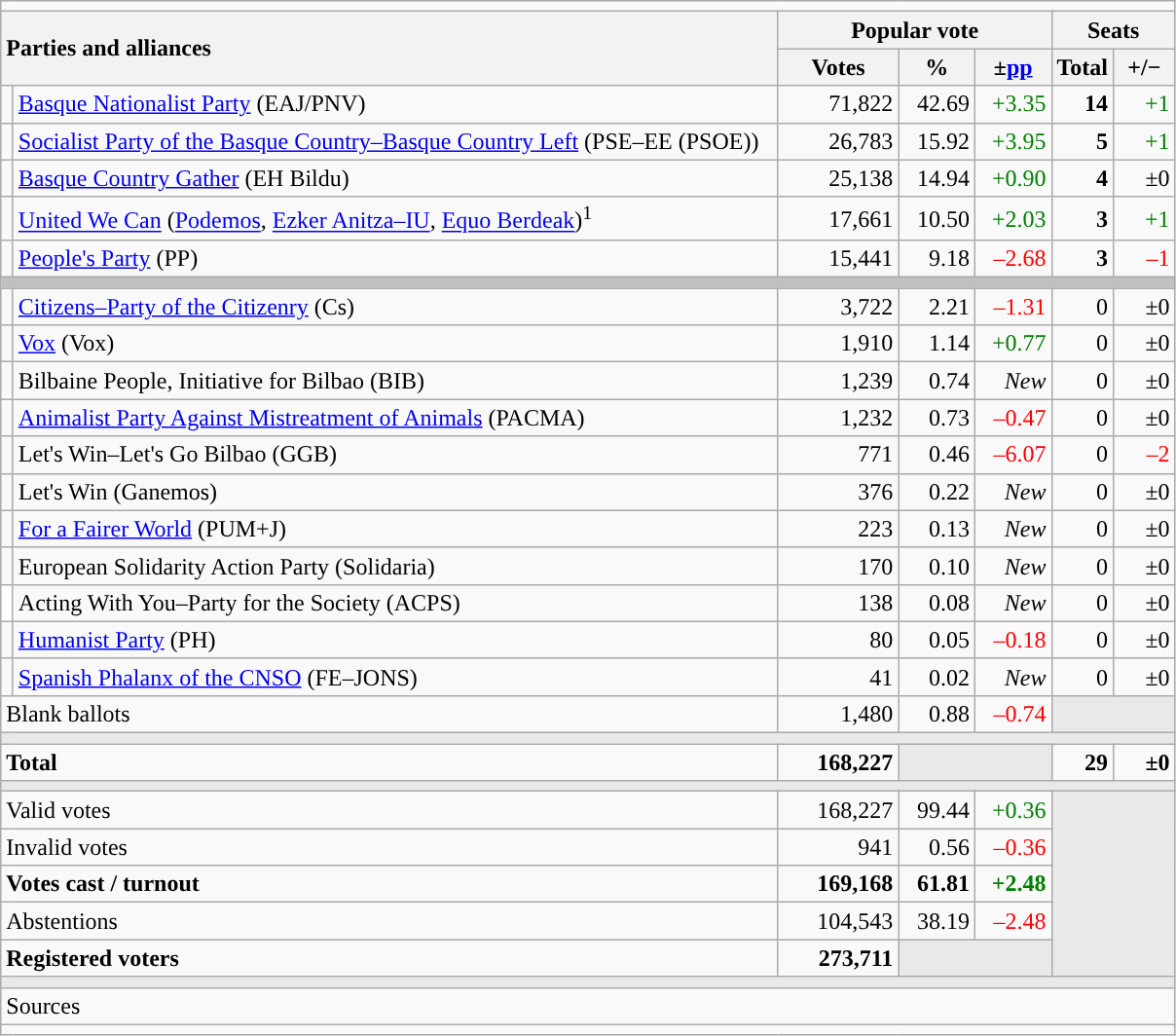<table class="wikitable" style="text-align:right;">
<tr>
<td colspan="7"></td>
</tr>
<tr>
<th style="text-align:left;" rowspan="2" colspan="2" width="525">Parties and alliances</th>
<th colspan="3">Popular vote</th>
<th colspan="2">Seats</th>
</tr>
<tr>
<th width="75">Votes</th>
<th width="45">%</th>
<th width="45">±<a href='#'>pp</a></th>
<th width="35">Total</th>
<th width="35">+/−</th>
</tr>
<tr>
<td width="1" style="color:inherit;background:"></td>
<td align="left"><a href='#'>Basque Nationalist Party</a> (EAJ/PNV)</td>
<td>71,822</td>
<td>42.69</td>
<td style="color:green;">+3.35</td>
<td><strong>14</strong></td>
<td style="color:green;">+1</td>
</tr>
<tr>
<td style="color:inherit;background:"></td>
<td align="left"><a href='#'>Socialist Party of the Basque Country–Basque Country Left</a> (PSE–EE (PSOE))</td>
<td>26,783</td>
<td>15.92</td>
<td style="color:green;">+3.95</td>
<td><strong>5</strong></td>
<td style="color:green;">+1</td>
</tr>
<tr>
<td style="color:inherit;background:"></td>
<td align="left"><a href='#'>Basque Country Gather</a> (EH Bildu)</td>
<td>25,138</td>
<td>14.94</td>
<td style="color:green;">+0.90</td>
<td><strong>4</strong></td>
<td>±0</td>
</tr>
<tr>
<td style="color:inherit;background:"></td>
<td align="left"><a href='#'>United We Can</a> (<a href='#'>Podemos</a>, <a href='#'>Ezker Anitza–IU</a>, <a href='#'>Equo Berdeak</a>)<sup>1</sup></td>
<td>17,661</td>
<td>10.50</td>
<td style="color:green;">+2.03</td>
<td><strong>3</strong></td>
<td style="color:green;">+1</td>
</tr>
<tr>
<td style="color:inherit;background:"></td>
<td align="left"><a href='#'>People's Party</a> (PP)</td>
<td>15,441</td>
<td>9.18</td>
<td style="color:red;">–2.68</td>
<td><strong>3</strong></td>
<td style="color:red;">–1</td>
</tr>
<tr>
<td colspan="7" bgcolor="#C0C0C0"></td>
</tr>
<tr>
<td style="color:inherit;background:"></td>
<td align="left"><a href='#'>Citizens–Party of the Citizenry</a> (Cs)</td>
<td>3,722</td>
<td>2.21</td>
<td style="color:red;">–1.31</td>
<td>0</td>
<td>±0</td>
</tr>
<tr>
<td style="color:inherit;background:"></td>
<td align="left"><a href='#'>Vox</a> (Vox)</td>
<td>1,910</td>
<td>1.14</td>
<td style="color:green;">+0.77</td>
<td>0</td>
<td>±0</td>
</tr>
<tr>
<td style="color:inherit;background:"></td>
<td align="left">Bilbaine People, Initiative for Bilbao (BIB)</td>
<td>1,239</td>
<td>0.74</td>
<td><em>New</em></td>
<td>0</td>
<td>±0</td>
</tr>
<tr>
<td style="color:inherit;background:"></td>
<td align="left"><a href='#'>Animalist Party Against Mistreatment of Animals</a> (PACMA)</td>
<td>1,232</td>
<td>0.73</td>
<td style="color:red;">–0.47</td>
<td>0</td>
<td>±0</td>
</tr>
<tr>
<td style="color:inherit;background:"></td>
<td align="left">Let's Win–Let's Go Bilbao (GGB)</td>
<td>771</td>
<td>0.46</td>
<td style="color:red;">–6.07</td>
<td>0</td>
<td style="color:red;">–2</td>
</tr>
<tr>
<td style="color:inherit;background:"></td>
<td align="left">Let's Win (Ganemos)</td>
<td>376</td>
<td>0.22</td>
<td><em>New</em></td>
<td>0</td>
<td>±0</td>
</tr>
<tr>
<td style="color:inherit;background:"></td>
<td align="left"><a href='#'>For a Fairer World</a> (PUM+J)</td>
<td>223</td>
<td>0.13</td>
<td><em>New</em></td>
<td>0</td>
<td>±0</td>
</tr>
<tr>
<td style="color:inherit;background:"></td>
<td align="left">European Solidarity Action Party (Solidaria)</td>
<td>170</td>
<td>0.10</td>
<td><em>New</em></td>
<td>0</td>
<td>±0</td>
</tr>
<tr>
<td bgcolor="white"></td>
<td align="left">Acting With You–Party for the Society (ACPS)</td>
<td>138</td>
<td>0.08</td>
<td><em>New</em></td>
<td>0</td>
<td>±0</td>
</tr>
<tr>
<td style="color:inherit;background:"></td>
<td align="left"><a href='#'>Humanist Party</a> (PH)</td>
<td>80</td>
<td>0.05</td>
<td style="color:red;">–0.18</td>
<td>0</td>
<td>±0</td>
</tr>
<tr>
<td style="color:inherit;background:"></td>
<td align="left"><a href='#'>Spanish Phalanx of the CNSO</a> (FE–JONS)</td>
<td>41</td>
<td>0.02</td>
<td><em>New</em></td>
<td>0</td>
<td>±0</td>
</tr>
<tr>
<td align="left" colspan="2">Blank ballots</td>
<td>1,480</td>
<td>0.88</td>
<td style="color:red;">–0.74</td>
<td bgcolor="#E9E9E9" colspan="2"></td>
</tr>
<tr>
<td colspan="7" bgcolor="#E9E9E9"></td>
</tr>
<tr style="font-weight:bold;">
<td align="left" colspan="2">Total</td>
<td>168,227</td>
<td bgcolor="#E9E9E9" colspan="2"></td>
<td>29</td>
<td>±0</td>
</tr>
<tr>
<td colspan="7" bgcolor="#E9E9E9"></td>
</tr>
<tr>
<td align="left" colspan="2">Valid votes</td>
<td>168,227</td>
<td>99.44</td>
<td style="color:green;">+0.36</td>
<td bgcolor="#E9E9E9" colspan="2" rowspan="5"></td>
</tr>
<tr>
<td align="left" colspan="2">Invalid votes</td>
<td>941</td>
<td>0.56</td>
<td style="color:red;">–0.36</td>
</tr>
<tr style="font-weight:bold;">
<td align="left" colspan="2">Votes cast / turnout</td>
<td>169,168</td>
<td>61.81</td>
<td style="color:green;">+2.48</td>
</tr>
<tr>
<td align="left" colspan="2">Abstentions</td>
<td>104,543</td>
<td>38.19</td>
<td style="color:red;">–2.48</td>
</tr>
<tr style="font-weight:bold;">
<td align="left" colspan="2">Registered voters</td>
<td>273,711</td>
<td bgcolor="#E9E9E9" colspan="2"></td>
</tr>
<tr>
<td colspan="7" bgcolor="#E9E9E9"></td>
</tr>
<tr>
<td align="left" colspan="7">Sources</td>
</tr>
<tr>
<td colspan="7" style="text-align:left; max-width:790px;"></td>
</tr>
</table>
